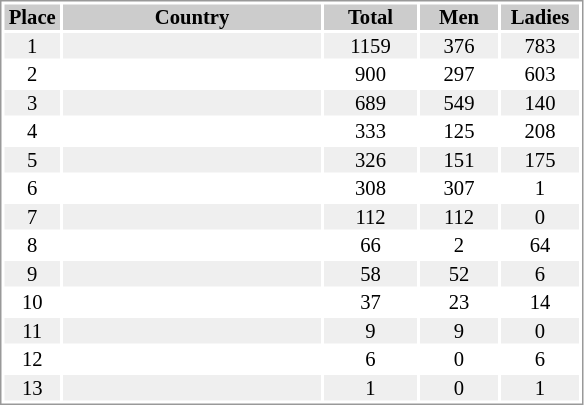<table border="0" style="border: 1px solid #999; background-color:#FFFFFF; text-align:center; font-size:86%; line-height:15px;">
<tr align="center" bgcolor="#CCCCCC">
<th width=35>Place</th>
<th width=170>Country</th>
<th width=60>Total</th>
<th width=50>Men</th>
<th width=50>Ladies</th>
</tr>
<tr bgcolor="#EFEFEF">
<td>1</td>
<td align="left"></td>
<td>1159</td>
<td>376</td>
<td>783</td>
</tr>
<tr>
<td>2</td>
<td align="left"></td>
<td>900</td>
<td>297</td>
<td>603</td>
</tr>
<tr bgcolor="#EFEFEF">
<td>3</td>
<td align="left"></td>
<td>689</td>
<td>549</td>
<td>140</td>
</tr>
<tr>
<td>4</td>
<td align="left"></td>
<td>333</td>
<td>125</td>
<td>208</td>
</tr>
<tr bgcolor="#EFEFEF">
<td>5</td>
<td align="left"></td>
<td>326</td>
<td>151</td>
<td>175</td>
</tr>
<tr>
<td>6</td>
<td align="left"></td>
<td>308</td>
<td>307</td>
<td>1</td>
</tr>
<tr bgcolor="#EFEFEF">
<td>7</td>
<td align="left"></td>
<td>112</td>
<td>112</td>
<td>0</td>
</tr>
<tr>
<td>8</td>
<td align="left"></td>
<td>66</td>
<td>2</td>
<td>64</td>
</tr>
<tr bgcolor="#EFEFEF">
<td>9</td>
<td align="left"></td>
<td>58</td>
<td>52</td>
<td>6</td>
</tr>
<tr>
<td>10</td>
<td align="left"></td>
<td>37</td>
<td>23</td>
<td>14</td>
</tr>
<tr bgcolor="#EFEFEF">
<td>11</td>
<td align="left"></td>
<td>9</td>
<td>9</td>
<td>0</td>
</tr>
<tr>
<td>12</td>
<td align="left"></td>
<td>6</td>
<td>0</td>
<td>6</td>
</tr>
<tr bgcolor="#EFEFEF">
<td>13</td>
<td align="left"></td>
<td>1</td>
<td>0</td>
<td>1</td>
</tr>
</table>
